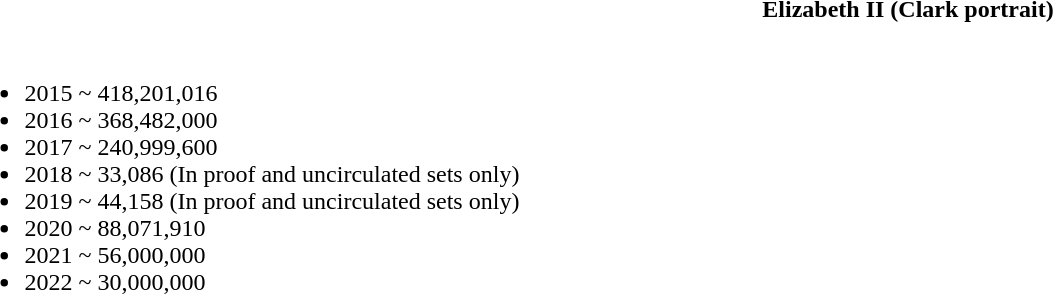<table class="toccolours collapsible " style="width:100%; background:inherit">
<tr>
<th>Elizabeth II (Clark portrait)</th>
</tr>
<tr>
<td><br><ul><li>2015 ~ 418,201,016</li><li>2016 ~ 368,482,000</li><li>2017 ~ 240,999,600</li><li>2018 ~ 33,086 (In proof and uncirculated sets only)</li><li>2019 ~ 44,158 (In proof and uncirculated sets only)</li><li>2020 ~ 88,071,910</li><li>2021 ~ 56,000,000</li><li>2022 ~ 30,000,000</li></ul></td>
</tr>
</table>
